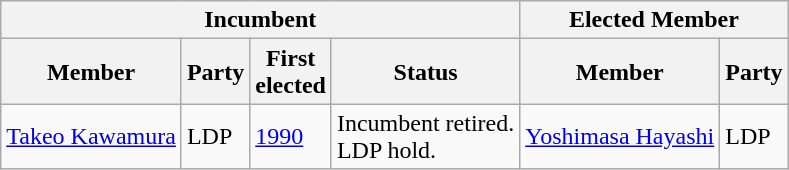<table class="wikitable sortable">
<tr>
<th colspan=4>Incumbent</th>
<th colspan=2>Elected Member</th>
</tr>
<tr>
<th>Member</th>
<th>Party</th>
<th>First<br>elected</th>
<th>Status</th>
<th>Member</th>
<th>Party</th>
</tr>
<tr>
<td><a href='#'>Takeo Kawamura</a></td>
<td>LDP</td>
<td><a href='#'>1990</a></td>
<td>Incumbent retired.<br>LDP hold.</td>
<td><a href='#'>Yoshimasa Hayashi</a></td>
<td>LDP</td>
</tr>
</table>
